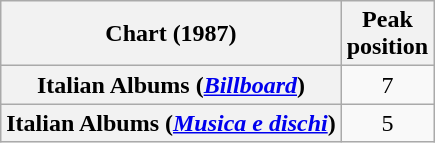<table class="wikitable sortable plainrowheaders" style="text-align:center">
<tr>
<th scope="col">Chart (1987)</th>
<th scope="col">Peak<br>position</th>
</tr>
<tr>
<th scope="row">Italian Albums (<em><a href='#'>Billboard</a></em>)</th>
<td>7</td>
</tr>
<tr>
<th scope="row">Italian Albums (<em><a href='#'>Musica e dischi</a></em>)</th>
<td>5</td>
</tr>
</table>
